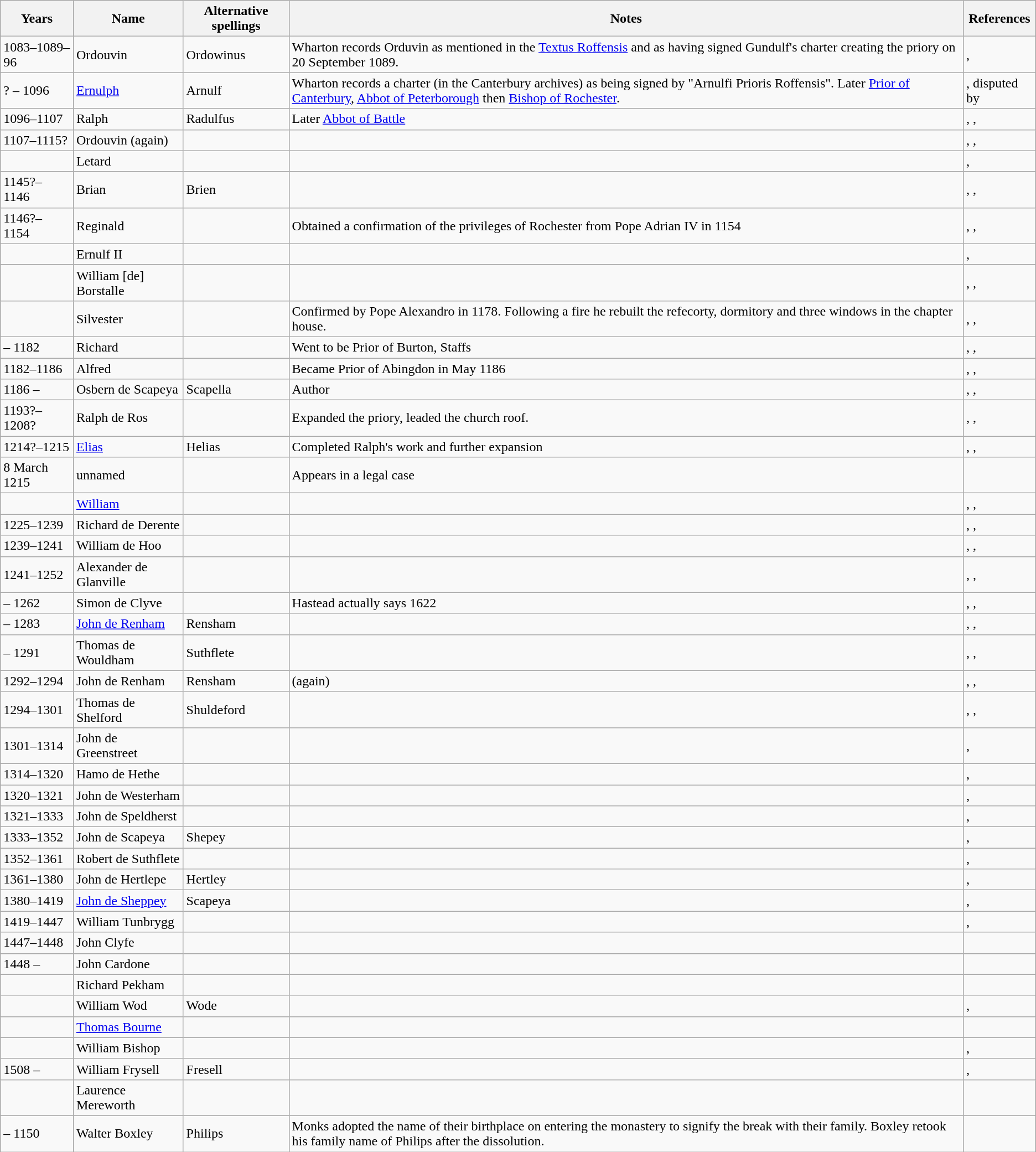<table class="wikitable">
<tr>
<th>Years</th>
<th>Name</th>
<th>Alternative spellings</th>
<th>Notes</th>
<th>References</th>
</tr>
<tr>
<td>1083–1089–96</td>
<td>Ordouvin</td>
<td>Ordowinus</td>
<td>Wharton records Orduvin as mentioned in the <a href='#'>Textus Roffensis</a> and as having signed Gundulf's charter creating the priory on 20 September 1089.</td>
<td>, </td>
</tr>
<tr>
<td>? – 1096</td>
<td><a href='#'>Ernulph</a></td>
<td>Arnulf</td>
<td>Wharton records a charter (in the Canterbury archives) as being signed by "Arnulfi Prioris Roffensis".  Later <a href='#'>Prior of Canterbury</a>, <a href='#'>Abbot of Peterborough</a> then <a href='#'>Bishop of Rochester</a>.</td>
<td>,  disputed by </td>
</tr>
<tr>
<td>1096–1107</td>
<td>Ralph</td>
<td>Radulfus</td>
<td>Later <a href='#'>Abbot of Battle</a></td>
<td>, , </td>
</tr>
<tr>
<td>1107–1115?</td>
<td>Ordouvin (again)</td>
<td></td>
<td></td>
<td>, , </td>
</tr>
<tr>
<td></td>
<td>Letard</td>
<td></td>
<td></td>
<td>, </td>
</tr>
<tr>
<td>1145?– 1146</td>
<td>Brian</td>
<td>Brien</td>
<td></td>
<td>, , </td>
</tr>
<tr>
<td>1146?– 1154</td>
<td>Reginald</td>
<td></td>
<td>Obtained a confirmation of the privileges of Rochester from Pope Adrian IV in 1154</td>
<td>, , </td>
</tr>
<tr>
<td></td>
<td>Ernulf II</td>
<td></td>
<td></td>
<td>, </td>
</tr>
<tr>
<td></td>
<td>William [de] Borstalle</td>
<td></td>
<td></td>
<td>, , </td>
</tr>
<tr>
<td></td>
<td>Silvester</td>
<td></td>
<td>Confirmed by Pope Alexandro in 1178.  Following a fire he rebuilt the refecorty, dormitory and three windows in the chapter house.</td>
<td>, , </td>
</tr>
<tr>
<td>– 1182</td>
<td>Richard</td>
<td></td>
<td>Went to be Prior of Burton, Staffs</td>
<td>, , </td>
</tr>
<tr>
<td>1182–1186</td>
<td>Alfred</td>
<td></td>
<td>Became Prior of Abingdon in May 1186</td>
<td>, , </td>
</tr>
<tr>
<td>1186 –</td>
<td>Osbern de Scapeya</td>
<td>Scapella</td>
<td>Author</td>
<td>, , </td>
</tr>
<tr>
<td>1193?– 1208?</td>
<td>Ralph de Ros</td>
<td></td>
<td>Expanded the priory, leaded the church roof.</td>
<td>, , </td>
</tr>
<tr>
<td>1214?–1215</td>
<td><a href='#'>Elias</a></td>
<td>Helias</td>
<td>Completed Ralph's work and further expansion</td>
<td>, , </td>
</tr>
<tr>
<td>8 March 1215</td>
<td>unnamed</td>
<td></td>
<td>Appears in a legal case</td>
<td></td>
</tr>
<tr>
<td></td>
<td><a href='#'>William</a></td>
<td></td>
<td></td>
<td>, , </td>
</tr>
<tr>
<td>1225–1239</td>
<td>Richard de Derente</td>
<td></td>
<td></td>
<td>, , </td>
</tr>
<tr>
<td>1239–1241</td>
<td>William de Hoo</td>
<td></td>
<td></td>
<td>, , </td>
</tr>
<tr>
<td>1241–1252</td>
<td>Alexander de Glanville</td>
<td></td>
<td></td>
<td>, , </td>
</tr>
<tr>
<td>– 1262</td>
<td>Simon de Clyve</td>
<td></td>
<td>Hastead actually says 1622</td>
<td>, , </td>
</tr>
<tr>
<td>– 1283</td>
<td><a href='#'>John de Renham</a></td>
<td>Rensham</td>
<td></td>
<td>, , </td>
</tr>
<tr>
<td>– 1291</td>
<td>Thomas de Wouldham</td>
<td>Suthflete</td>
<td></td>
<td>, , </td>
</tr>
<tr>
<td>1292–1294</td>
<td>John de Renham</td>
<td>Rensham</td>
<td>(again)</td>
<td>, , </td>
</tr>
<tr>
<td>1294–1301</td>
<td>Thomas de Shelford</td>
<td>Shuldeford</td>
<td></td>
<td>, , </td>
</tr>
<tr>
<td>1301–1314</td>
<td>John de Greenstreet</td>
<td></td>
<td></td>
<td>, </td>
</tr>
<tr>
<td>1314–1320</td>
<td>Hamo de Hethe</td>
<td></td>
<td></td>
<td>, </td>
</tr>
<tr>
<td>1320–1321</td>
<td>John de Westerham</td>
<td></td>
<td></td>
<td>, </td>
</tr>
<tr>
<td>1321–1333</td>
<td>John de Speldherst</td>
<td></td>
<td></td>
<td>, </td>
</tr>
<tr>
<td>1333–1352</td>
<td>John de Scapeya</td>
<td>Shepey</td>
<td></td>
<td>, </td>
</tr>
<tr>
<td>1352–1361</td>
<td>Robert de Suthflete</td>
<td></td>
<td></td>
<td>, </td>
</tr>
<tr>
<td>1361–1380</td>
<td>John de Hertlepe</td>
<td>Hertley</td>
<td></td>
<td>, </td>
</tr>
<tr>
<td>1380–1419</td>
<td><a href='#'>John de Sheppey</a></td>
<td>Scapeya</td>
<td></td>
<td>, </td>
</tr>
<tr>
<td>1419–1447</td>
<td>William Tunbrygg</td>
<td></td>
<td></td>
<td>, </td>
</tr>
<tr>
<td>1447–1448</td>
<td>John Clyfe</td>
<td></td>
<td></td>
<td></td>
</tr>
<tr>
<td>1448 –</td>
<td>John Cardone</td>
<td></td>
<td></td>
<td></td>
</tr>
<tr>
<td></td>
<td>Richard Pekham</td>
<td></td>
<td></td>
</tr>
<tr>
<td></td>
<td>William Wod</td>
<td>Wode</td>
<td></td>
<td>, </td>
</tr>
<tr>
<td></td>
<td><a href='#'>Thomas Bourne</a></td>
<td></td>
<td></td>
<td></td>
</tr>
<tr>
<td></td>
<td>William Bishop</td>
<td></td>
<td></td>
<td>, </td>
</tr>
<tr>
<td>1508 –</td>
<td>William Frysell</td>
<td>Fresell</td>
<td></td>
<td>, </td>
</tr>
<tr>
<td></td>
<td>Laurence Mereworth</td>
<td></td>
<td></td>
<td></td>
</tr>
<tr>
<td>– 1150</td>
<td>Walter Boxley</td>
<td>Philips</td>
<td>Monks adopted the name of their birthplace on entering the monastery to signify the break with their family.  Boxley retook his family name of Philips after the dissolution.</td>
<td></td>
</tr>
</table>
